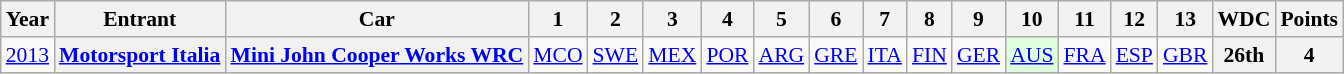<table class="wikitable" style="text-align:center; font-size:90%">
<tr>
<th>Year</th>
<th>Entrant</th>
<th>Car</th>
<th>1</th>
<th>2</th>
<th>3</th>
<th>4</th>
<th>5</th>
<th>6</th>
<th>7</th>
<th>8</th>
<th>9</th>
<th>10</th>
<th>11</th>
<th>12</th>
<th>13</th>
<th>WDC</th>
<th>Points</th>
</tr>
<tr>
<td><a href='#'>2013</a></td>
<th><a href='#'>Motorsport Italia</a></th>
<th><a href='#'>Mini John Cooper Works WRC</a></th>
<td><a href='#'>MCO</a></td>
<td><a href='#'>SWE</a></td>
<td><a href='#'>MEX</a></td>
<td><a href='#'>POR</a></td>
<td><a href='#'>ARG</a></td>
<td><a href='#'>GRE</a></td>
<td><a href='#'>ITA</a></td>
<td><a href='#'>FIN</a></td>
<td><a href='#'>GER</a></td>
<td style="background:#DFFFDF;"><a href='#'>AUS</a><br></td>
<td><a href='#'>FRA</a></td>
<td><a href='#'>ESP</a></td>
<td><a href='#'>GBR</a></td>
<th>26th</th>
<th>4</th>
</tr>
</table>
